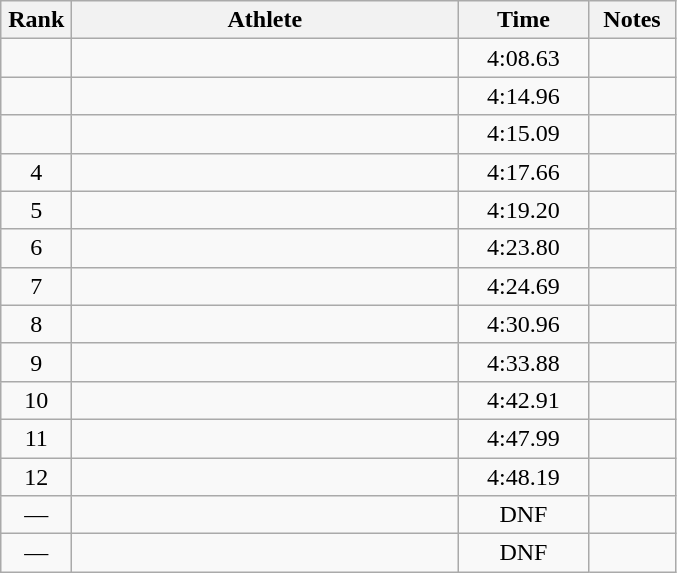<table class="wikitable" style="text-align:center">
<tr>
<th width=40>Rank</th>
<th width=250>Athlete</th>
<th width=80>Time</th>
<th width=50>Notes</th>
</tr>
<tr>
<td></td>
<td align=left></td>
<td>4:08.63</td>
<td></td>
</tr>
<tr>
<td></td>
<td align=left></td>
<td>4:14.96</td>
<td></td>
</tr>
<tr>
<td></td>
<td align=left></td>
<td>4:15.09</td>
<td></td>
</tr>
<tr>
<td>4</td>
<td align=left></td>
<td>4:17.66</td>
<td></td>
</tr>
<tr>
<td>5</td>
<td align=left></td>
<td>4:19.20</td>
<td></td>
</tr>
<tr>
<td>6</td>
<td align=left></td>
<td>4:23.80</td>
<td></td>
</tr>
<tr>
<td>7</td>
<td align=left></td>
<td>4:24.69</td>
<td></td>
</tr>
<tr>
<td>8</td>
<td align=left></td>
<td>4:30.96</td>
<td></td>
</tr>
<tr>
<td>9</td>
<td align=left></td>
<td>4:33.88</td>
<td></td>
</tr>
<tr>
<td>10</td>
<td align=left></td>
<td>4:42.91</td>
<td></td>
</tr>
<tr>
<td>11</td>
<td align=left></td>
<td>4:47.99</td>
<td></td>
</tr>
<tr>
<td>12</td>
<td align=left></td>
<td>4:48.19</td>
<td></td>
</tr>
<tr>
<td>—</td>
<td align=left></td>
<td>DNF</td>
<td></td>
</tr>
<tr>
<td>—</td>
<td align=left></td>
<td>DNF</td>
<td></td>
</tr>
</table>
